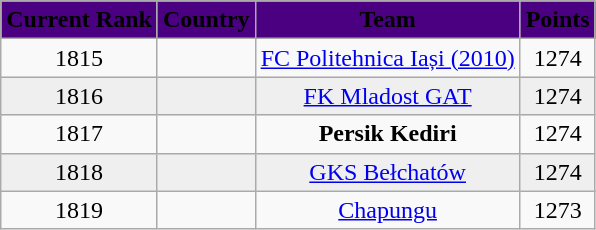<table class="wikitable" style="text-align: center;">
<tr>
<th style="background:indigo"><span> Current Rank</span></th>
<th style="background:indigo"><span> Country</span></th>
<th style="background:indigo"><span> Team</span></th>
<th style="background:indigo"><span> Points</span></th>
</tr>
<tr>
<td>1815</td>
<td></td>
<td><a href='#'>FC Politehnica Iași (2010)</a></td>
<td>1274</td>
</tr>
<tr style="background:#efefef;">
<td>1816</td>
<td></td>
<td><a href='#'>FK Mladost GAT</a></td>
<td>1274</td>
</tr>
<tr>
<td>1817</td>
<td></td>
<td><strong>Persik Kediri</strong></td>
<td>1274</td>
</tr>
<tr style="background:#efefef;">
<td>1818</td>
<td></td>
<td><a href='#'>GKS Bełchatów</a></td>
<td>1274</td>
</tr>
<tr>
<td>1819</td>
<td></td>
<td><a href='#'>Chapungu</a></td>
<td>1273</td>
</tr>
</table>
